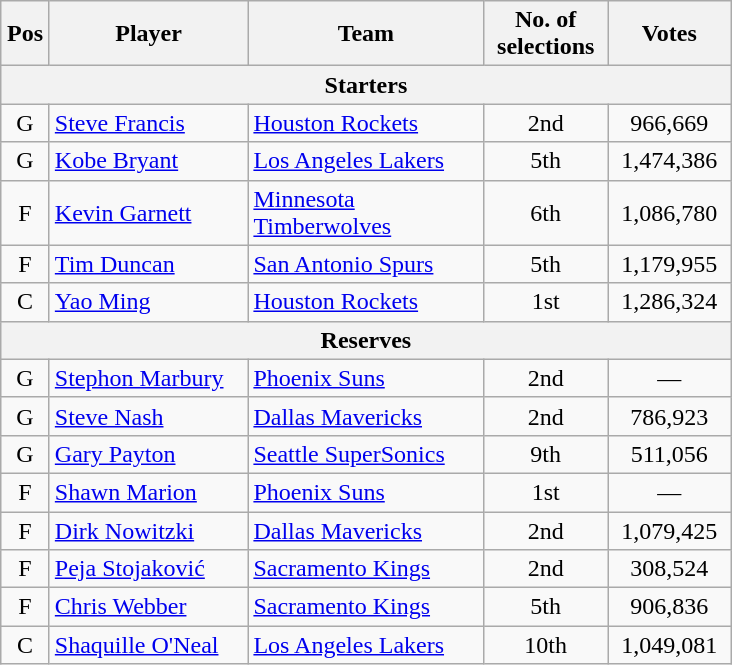<table class="wikitable" style="text-align:center">
<tr>
<th scope="col" width="25px">Pos</th>
<th scope="col" width="125px">Player</th>
<th scope="col" width="150px">Team</th>
<th scope="col" width="75px">No. of selections</th>
<th scope="col" width="75px">Votes</th>
</tr>
<tr>
<th scope="col" colspan="5">Starters</th>
</tr>
<tr>
<td>G</td>
<td style="text-align:left"><a href='#'>Steve Francis</a></td>
<td style="text-align:left"><a href='#'>Houston Rockets</a></td>
<td>2nd</td>
<td>966,669</td>
</tr>
<tr>
<td>G</td>
<td style="text-align:left"><a href='#'>Kobe Bryant</a></td>
<td style="text-align:left"><a href='#'>Los Angeles Lakers</a></td>
<td>5th</td>
<td>1,474,386</td>
</tr>
<tr>
<td>F</td>
<td style="text-align:left"><a href='#'>Kevin Garnett</a></td>
<td style="text-align:left"><a href='#'>Minnesota Timberwolves</a></td>
<td>6th</td>
<td>1,086,780</td>
</tr>
<tr>
<td>F</td>
<td style="text-align:left"><a href='#'>Tim Duncan</a></td>
<td style="text-align:left"><a href='#'>San Antonio Spurs</a></td>
<td>5th</td>
<td>1,179,955</td>
</tr>
<tr>
<td>C</td>
<td style="text-align:left"><a href='#'>Yao Ming</a></td>
<td style="text-align:left"><a href='#'>Houston Rockets</a></td>
<td>1st</td>
<td>1,286,324</td>
</tr>
<tr>
<th scope="col" colspan="5">Reserves</th>
</tr>
<tr>
<td>G</td>
<td style="text-align:left"><a href='#'>Stephon Marbury</a></td>
<td style="text-align:left"><a href='#'>Phoenix Suns</a></td>
<td>2nd</td>
<td>—</td>
</tr>
<tr>
<td>G</td>
<td style="text-align:left"><a href='#'>Steve Nash</a></td>
<td style="text-align:left"><a href='#'>Dallas Mavericks</a></td>
<td>2nd</td>
<td>786,923</td>
</tr>
<tr>
<td>G</td>
<td style="text-align:left"><a href='#'>Gary Payton</a></td>
<td style="text-align:left"><a href='#'>Seattle SuperSonics</a></td>
<td>9th</td>
<td>511,056</td>
</tr>
<tr>
<td>F</td>
<td style="text-align:left"><a href='#'>Shawn Marion</a></td>
<td style="text-align:left"><a href='#'>Phoenix Suns</a></td>
<td>1st</td>
<td>—</td>
</tr>
<tr>
<td>F</td>
<td style="text-align:left"><a href='#'>Dirk Nowitzki</a></td>
<td style="text-align:left"><a href='#'>Dallas Mavericks</a></td>
<td>2nd</td>
<td>1,079,425</td>
</tr>
<tr>
<td>F</td>
<td style="text-align:left"><a href='#'>Peja Stojaković</a></td>
<td style="text-align:left"><a href='#'>Sacramento Kings</a></td>
<td>2nd</td>
<td>308,524</td>
</tr>
<tr>
<td>F</td>
<td style="text-align:left"><a href='#'>Chris Webber</a></td>
<td style="text-align:left"><a href='#'>Sacramento Kings</a></td>
<td>5th</td>
<td>906,836</td>
</tr>
<tr>
<td>C</td>
<td style="text-align:left"><a href='#'>Shaquille O'Neal</a></td>
<td style="text-align:left"><a href='#'>Los Angeles Lakers</a></td>
<td>10th</td>
<td>1,049,081</td>
</tr>
</table>
